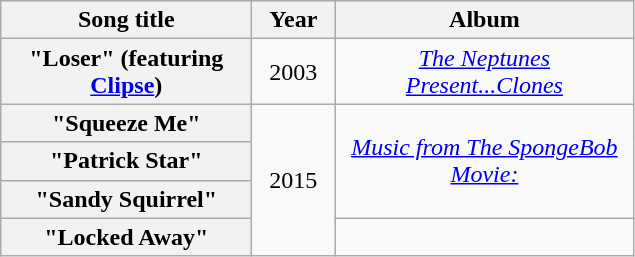<table class="wikitable plainrowheaders" style="text-align:center;" border="1">
<tr>
<th scope="col" style="width:10em;">Song title</th>
<th scope="col" style="width:3em;">Year</th>
<th scope="col" style="width:12em;">Album</th>
</tr>
<tr>
<th scope="row">"Loser" (featuring <a href='#'>Clipse</a>)</th>
<td>2003</td>
<td><em><a href='#'>The Neptunes Present...Clones</a></em></td>
</tr>
<tr>
<th scope="row">"Squeeze Me"</th>
<td rowspan="4">2015</td>
<td rowspan="3"><em><a href='#'>Music from The SpongeBob Movie: </a></em></td>
</tr>
<tr>
<th scope="row">"Patrick Star"</th>
</tr>
<tr>
<th scope="row">"Sandy Squirrel"</th>
</tr>
<tr>
<th scope="row">"Locked Away"</th>
<td></td>
</tr>
</table>
